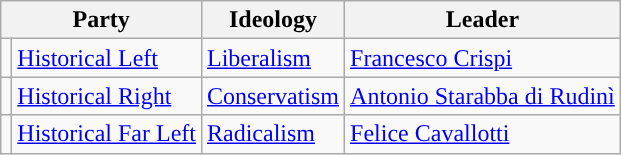<table class=wikitable>
<tr>
<th colspan=2>Party</th>
<th>Ideology</th>
<th>Leader</th>
</tr>
<tr>
<td></td>
<td><a href='#'>Historical Left</a></td>
<td><a href='#'>Liberalism</a></td>
<td><a href='#'>Francesco Crispi</a></td>
</tr>
<tr>
<td></td>
<td><a href='#'>Historical Right</a></td>
<td><a href='#'>Conservatism</a></td>
<td><a href='#'>Antonio Starabba di Rudinì</a></td>
</tr>
<tr>
<td></td>
<td><a href='#'>Historical Far Left</a></td>
<td><a href='#'>Radicalism</a></td>
<td><a href='#'>Felice Cavallotti</a></td>
</tr>
</table>
